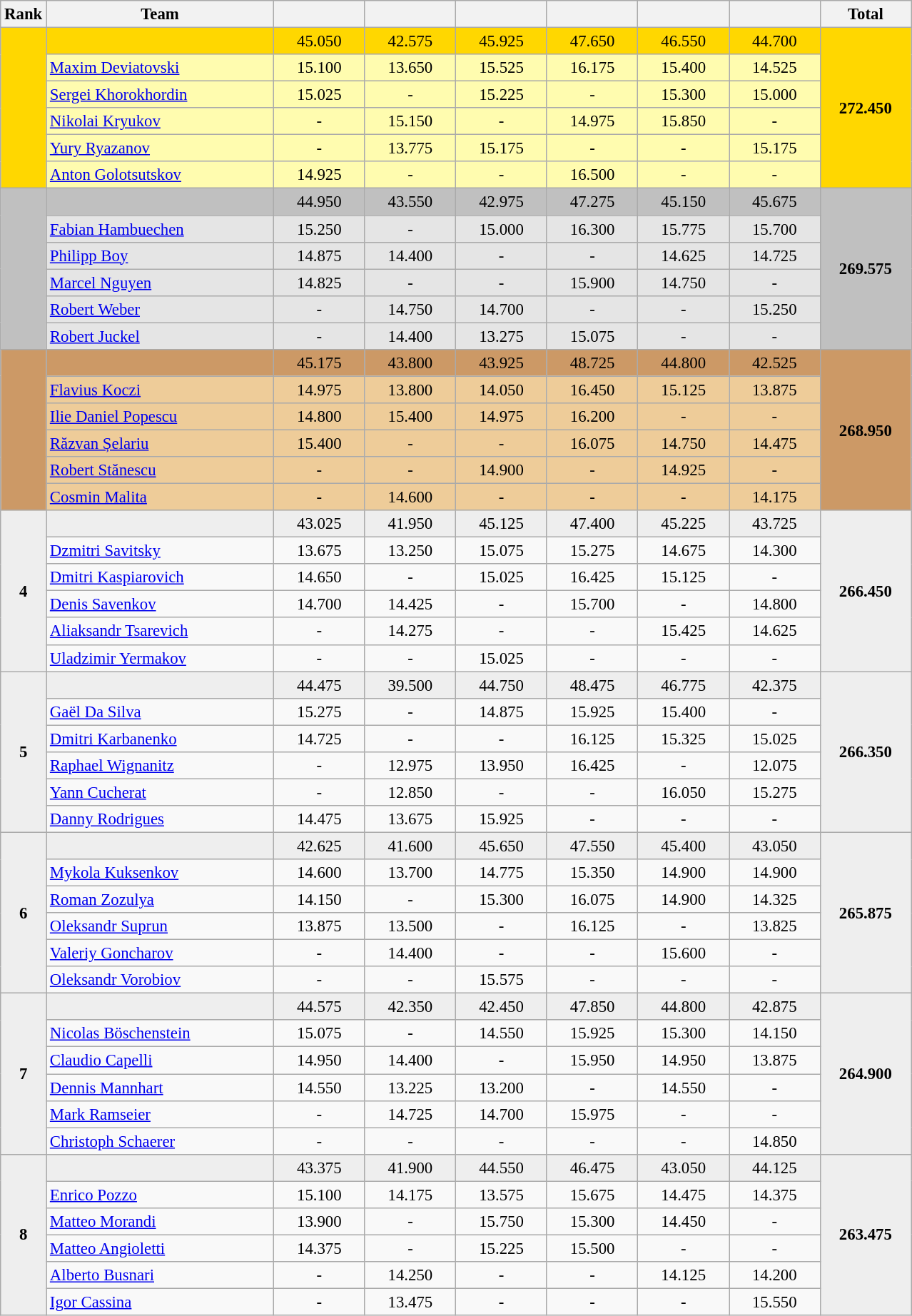<table class="wikitable" style="text-align:center; font-size:95%">
<tr>
<th width="5%">Rank</th>
<th width="25%">Team</th>
<th width="10%"></th>
<th width="10%"></th>
<th width="10%"></th>
<th width="10%"></th>
<th width="10%"></th>
<th width="10%"></th>
<th width="10%">Total</th>
</tr>
<tr bgcolor=gold>
<td rowspan=6></td>
<td align="left"><strong></strong></td>
<td>45.050</td>
<td>42.575</td>
<td>45.925</td>
<td>47.650</td>
<td>46.550</td>
<td>44.700</td>
<td rowspan=6><strong>272.450</strong></td>
</tr>
<tr bgcolor=fffcaf>
<td align="left"><a href='#'>Maxim Deviatovski</a></td>
<td>15.100</td>
<td>13.650</td>
<td>15.525</td>
<td>16.175</td>
<td>15.400</td>
<td>14.525</td>
</tr>
<tr bgcolor=fffcaf>
<td align="left"><a href='#'>Sergei Khorokhordin</a></td>
<td>15.025</td>
<td>-</td>
<td>15.225</td>
<td>-</td>
<td>15.300</td>
<td>15.000</td>
</tr>
<tr bgcolor=fffcaf>
<td align="left"><a href='#'>Nikolai Kryukov</a></td>
<td>-</td>
<td>15.150</td>
<td>-</td>
<td>14.975</td>
<td>15.850</td>
<td>-</td>
</tr>
<tr bgcolor=fffcaf>
<td align="left"><a href='#'>Yury Ryazanov</a></td>
<td>-</td>
<td>13.775</td>
<td>15.175</td>
<td>-</td>
<td>-</td>
<td>15.175</td>
</tr>
<tr bgcolor=fffcaf>
<td align="left"><a href='#'>Anton Golotsutskov</a></td>
<td>14.925</td>
<td>-</td>
<td>-</td>
<td>16.500</td>
<td>-</td>
<td>-</td>
</tr>
<tr bgcolor=silver>
<td rowspan=6></td>
<td align="left"><strong></strong></td>
<td>44.950</td>
<td>43.550</td>
<td>42.975</td>
<td>47.275</td>
<td>45.150</td>
<td>45.675</td>
<td rowspan=6><strong>269.575</strong></td>
</tr>
<tr bgcolor=e5e5e5>
<td align="left"><a href='#'>Fabian Hambuechen</a></td>
<td>15.250</td>
<td>-</td>
<td>15.000</td>
<td>16.300</td>
<td>15.775</td>
<td>15.700</td>
</tr>
<tr bgcolor=e5e5e5>
<td align="left"><a href='#'>Philipp Boy</a></td>
<td>14.875</td>
<td>14.400</td>
<td>-</td>
<td>-</td>
<td>14.625</td>
<td>14.725</td>
</tr>
<tr bgcolor=e5e5e5>
<td align="left"><a href='#'>Marcel Nguyen</a></td>
<td>14.825</td>
<td>-</td>
<td>-</td>
<td>15.900</td>
<td>14.750</td>
<td>-</td>
</tr>
<tr bgcolor=e5e5e5>
<td align="left"><a href='#'>Robert Weber</a></td>
<td>-</td>
<td>14.750</td>
<td>14.700</td>
<td>-</td>
<td>-</td>
<td>15.250</td>
</tr>
<tr bgcolor=e5e5e5>
<td align="left"><a href='#'>Robert Juckel</a></td>
<td>-</td>
<td>14.400</td>
<td>13.275</td>
<td>15.075</td>
<td>-</td>
<td>-</td>
</tr>
<tr bgcolor=cc9966>
<td rowspan=6></td>
<td align="left"><strong></strong></td>
<td>45.175</td>
<td>43.800</td>
<td>43.925</td>
<td>48.725</td>
<td>44.800</td>
<td>42.525</td>
<td rowspan=6><strong>268.950</strong></td>
</tr>
<tr bgcolor=eecc99>
<td align="left"><a href='#'>Flavius Koczi</a></td>
<td>14.975</td>
<td>13.800</td>
<td>14.050</td>
<td>16.450</td>
<td>15.125</td>
<td>13.875</td>
</tr>
<tr bgcolor=eecc99>
<td align="left"><a href='#'>Ilie Daniel Popescu</a></td>
<td>14.800</td>
<td>15.400</td>
<td>14.975</td>
<td>16.200</td>
<td>-</td>
<td>-</td>
</tr>
<tr bgcolor=eecc99>
<td align="left"><a href='#'>Răzvan Șelariu</a></td>
<td>15.400</td>
<td>-</td>
<td>-</td>
<td>16.075</td>
<td>14.750</td>
<td>14.475</td>
</tr>
<tr bgcolor=eecc99>
<td align="left"><a href='#'>Robert Stănescu</a></td>
<td>-</td>
<td>-</td>
<td>14.900</td>
<td>-</td>
<td>14.925</td>
<td>-</td>
</tr>
<tr bgcolor=eecc99>
<td align="left"><a href='#'>Cosmin Malita</a></td>
<td>-</td>
<td>14.600</td>
<td>-</td>
<td>-</td>
<td>-</td>
<td>14.175</td>
</tr>
<tr bgcolor=eeeeee>
<td rowspan=6><strong>4</strong></td>
<td align="left"><strong></strong></td>
<td>43.025</td>
<td>41.950</td>
<td>45.125</td>
<td>47.400</td>
<td>45.225</td>
<td>43.725</td>
<td rowspan=6><strong>266.450</strong></td>
</tr>
<tr>
<td align="left"><a href='#'>Dzmitri Savitsky</a></td>
<td>13.675</td>
<td>13.250</td>
<td>15.075</td>
<td>15.275</td>
<td>14.675</td>
<td>14.300</td>
</tr>
<tr>
<td align="left"><a href='#'>Dmitri Kaspiarovich</a></td>
<td>14.650</td>
<td>-</td>
<td>15.025</td>
<td>16.425</td>
<td>15.125</td>
<td>-</td>
</tr>
<tr>
<td align="left"><a href='#'>Denis Savenkov</a></td>
<td>14.700</td>
<td>14.425</td>
<td>-</td>
<td>15.700</td>
<td>-</td>
<td>14.800</td>
</tr>
<tr>
<td align="left"><a href='#'>Aliaksandr Tsarevich</a></td>
<td>-</td>
<td>14.275</td>
<td>-</td>
<td>-</td>
<td>15.425</td>
<td>14.625</td>
</tr>
<tr>
<td align="left"><a href='#'>Uladzimir Yermakov</a></td>
<td>-</td>
<td>-</td>
<td>15.025</td>
<td>-</td>
<td>-</td>
<td>-</td>
</tr>
<tr bgcolor=eeeeee>
<td rowspan=6><strong>5</strong></td>
<td align="left"><strong></strong></td>
<td>44.475</td>
<td>39.500</td>
<td>44.750</td>
<td>48.475</td>
<td>46.775</td>
<td>42.375</td>
<td rowspan=6><strong>266.350</strong></td>
</tr>
<tr>
<td align="left"><a href='#'>Gaël Da Silva</a></td>
<td>15.275</td>
<td>-</td>
<td>14.875</td>
<td>15.925</td>
<td>15.400</td>
<td>-</td>
</tr>
<tr>
<td align="left"><a href='#'>Dmitri Karbanenko</a></td>
<td>14.725</td>
<td>-</td>
<td>-</td>
<td>16.125</td>
<td>15.325</td>
<td>15.025</td>
</tr>
<tr>
<td align="left"><a href='#'>Raphael Wignanitz</a></td>
<td>-</td>
<td>12.975</td>
<td>13.950</td>
<td>16.425</td>
<td>-</td>
<td>12.075</td>
</tr>
<tr>
<td align="left"><a href='#'>Yann Cucherat</a></td>
<td>-</td>
<td>12.850</td>
<td>-</td>
<td>-</td>
<td>16.050</td>
<td>15.275</td>
</tr>
<tr>
<td align="left"><a href='#'>Danny Rodrigues</a></td>
<td>14.475</td>
<td>13.675</td>
<td>15.925</td>
<td>-</td>
<td>-</td>
<td>-</td>
</tr>
<tr bgcolor=eeeeee>
<td rowspan=6><strong>6</strong></td>
<td align="left"><strong></strong></td>
<td>42.625</td>
<td>41.600</td>
<td>45.650</td>
<td>47.550</td>
<td>45.400</td>
<td>43.050</td>
<td rowspan=6><strong>265.875</strong></td>
</tr>
<tr>
<td align="left"><a href='#'>Mykola Kuksenkov</a></td>
<td>14.600</td>
<td>13.700</td>
<td>14.775</td>
<td>15.350</td>
<td>14.900</td>
<td>14.900</td>
</tr>
<tr>
<td align="left"><a href='#'>Roman Zozulya</a></td>
<td>14.150</td>
<td>-</td>
<td>15.300</td>
<td>16.075</td>
<td>14.900</td>
<td>14.325</td>
</tr>
<tr>
<td align="left"><a href='#'>Oleksandr Suprun</a></td>
<td>13.875</td>
<td>13.500</td>
<td>-</td>
<td>16.125</td>
<td>-</td>
<td>13.825</td>
</tr>
<tr>
<td align="left"><a href='#'>Valeriy Goncharov</a></td>
<td>-</td>
<td>14.400</td>
<td>-</td>
<td>-</td>
<td>15.600</td>
<td>-</td>
</tr>
<tr>
<td align="left"><a href='#'>Oleksandr Vorobiov</a></td>
<td>-</td>
<td>-</td>
<td>15.575</td>
<td>-</td>
<td>-</td>
<td>-</td>
</tr>
<tr bgcolor=eeeeee>
<td rowspan=6><strong>7</strong></td>
<td align="left"><strong></strong></td>
<td>44.575</td>
<td>42.350</td>
<td>42.450</td>
<td>47.850</td>
<td>44.800</td>
<td>42.875</td>
<td rowspan=6><strong>264.900</strong></td>
</tr>
<tr>
<td align="left"><a href='#'>Nicolas Böschenstein</a></td>
<td>15.075</td>
<td>-</td>
<td>14.550</td>
<td>15.925</td>
<td>15.300</td>
<td>14.150</td>
</tr>
<tr>
<td align="left"><a href='#'>Claudio Capelli</a></td>
<td>14.950</td>
<td>14.400</td>
<td>-</td>
<td>15.950</td>
<td>14.950</td>
<td>13.875</td>
</tr>
<tr>
<td align="left"><a href='#'>Dennis Mannhart</a></td>
<td>14.550</td>
<td>13.225</td>
<td>13.200</td>
<td>-</td>
<td>14.550</td>
<td>-</td>
</tr>
<tr>
<td align="left"><a href='#'>Mark Ramseier</a></td>
<td>-</td>
<td>14.725</td>
<td>14.700</td>
<td>15.975</td>
<td>-</td>
<td>-</td>
</tr>
<tr>
<td align="left"><a href='#'>Christoph Schaerer</a></td>
<td>-</td>
<td>-</td>
<td>-</td>
<td>-</td>
<td>-</td>
<td>14.850</td>
</tr>
<tr bgcolor=eeeeee>
<td rowspan=6><strong>8</strong></td>
<td align="left"><strong></strong></td>
<td>43.375</td>
<td>41.900</td>
<td>44.550</td>
<td>46.475</td>
<td>43.050</td>
<td>44.125</td>
<td rowspan=6><strong>263.475</strong></td>
</tr>
<tr>
<td align="left"><a href='#'>Enrico Pozzo</a></td>
<td>15.100</td>
<td>14.175</td>
<td>13.575</td>
<td>15.675</td>
<td>14.475</td>
<td>14.375</td>
</tr>
<tr>
<td align="left"><a href='#'>Matteo Morandi</a></td>
<td>13.900</td>
<td>-</td>
<td>15.750</td>
<td>15.300</td>
<td>14.450</td>
<td>-</td>
</tr>
<tr>
<td align="left"><a href='#'>Matteo Angioletti</a></td>
<td>14.375</td>
<td>-</td>
<td>15.225</td>
<td>15.500</td>
<td>-</td>
<td>-</td>
</tr>
<tr>
<td align="left"><a href='#'>Alberto Busnari</a></td>
<td>-</td>
<td>14.250</td>
<td>-</td>
<td>-</td>
<td>14.125</td>
<td>14.200</td>
</tr>
<tr>
<td align="left"><a href='#'>Igor Cassina</a></td>
<td>-</td>
<td>13.475</td>
<td>-</td>
<td>-</td>
<td>-</td>
<td>15.550</td>
</tr>
</table>
